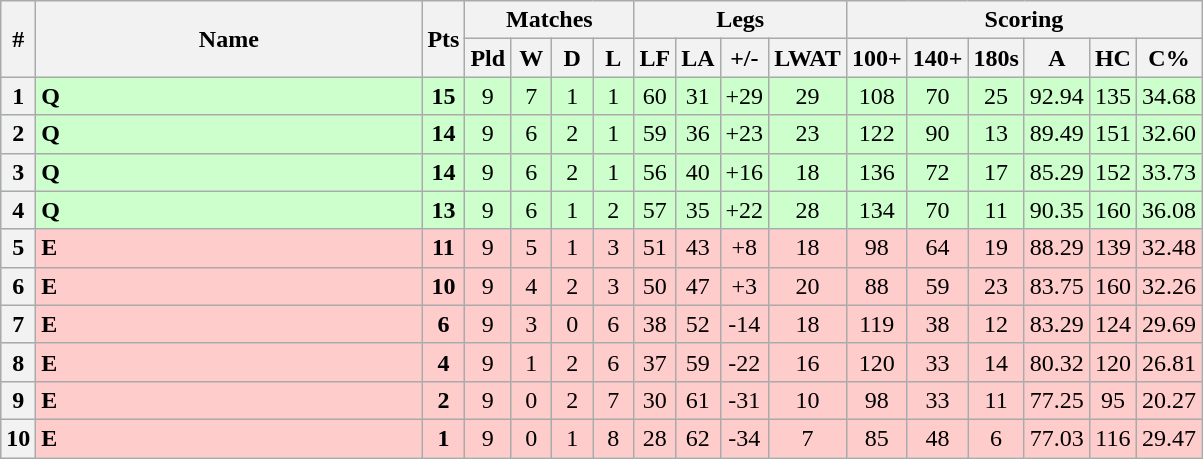<table class="wikitable sortable" style="text-align:center;">
<tr>
<th rowspan="2" style="width:10px;" abbr="Position">#</th>
<th rowspan="2" width="250">Name</th>
<th rowspan="2" style="width:20px;" abbr="Points">Pts</th>
<th colspan="4">Matches</th>
<th colspan="4">Legs</th>
<th colspan="6">Scoring</th>
</tr>
<tr>
<th style="width:20px;" abbr="Played">Pld</th>
<th style="width:20px;" abbr="Won">W</th>
<th style="width:20px;" abbr="Drawn">D</th>
<th style="width:20px;" abbr="Lost">L</th>
<th style="width:20px;" abbr="Legs For">LF</th>
<th style="width:20px;" abbr="Legs Against">LA</th>
<th style="width:20px;" abbr="Leg Difference">+/-</th>
<th style="width:20px;" abbr="Legs Won Against Throw">LWAT</th>
<th style="width:20px;" abbr="Tons">100+</th>
<th style="width:20px;" abbr="140 Plus">140+</th>
<th style="width:20px;" abbr="Maximums">180s</th>
<th style="width:20px;" abbr="Average">A</th>
<th style="width:20px;" abbr="High Checkout">HC</th>
<th style="width:20px;" abbr="Checkout Percentage">C%</th>
</tr>
<tr style="background:#ccffcc;">
<th>1</th>
<td align="left"> <strong>Q</strong></td>
<td><strong>15</strong></td>
<td>9</td>
<td>7</td>
<td>1</td>
<td>1</td>
<td>60</td>
<td>31</td>
<td>+29</td>
<td>29</td>
<td>108</td>
<td>70</td>
<td>25</td>
<td>92.94</td>
<td>135</td>
<td>34.68</td>
</tr>
<tr style="background:#ccffcc;">
<th>2</th>
<td align="left"> <strong>Q</strong></td>
<td><strong>14</strong></td>
<td>9</td>
<td>6</td>
<td>2</td>
<td>1</td>
<td>59</td>
<td>36</td>
<td>+23</td>
<td>23</td>
<td>122</td>
<td>90</td>
<td>13</td>
<td>89.49</td>
<td>151</td>
<td>32.60</td>
</tr>
<tr style="background:#ccffcc;">
<th>3</th>
<td align="left"> <strong>Q</strong></td>
<td><strong>14</strong></td>
<td>9</td>
<td>6</td>
<td>2</td>
<td>1</td>
<td>56</td>
<td>40</td>
<td>+16</td>
<td>18</td>
<td>136</td>
<td>72</td>
<td>17</td>
<td>85.29</td>
<td>152</td>
<td>33.73</td>
</tr>
<tr style="background:#ccffcc;">
<th>4</th>
<td align="left"> <strong>Q</strong></td>
<td><strong>13</strong></td>
<td>9</td>
<td>6</td>
<td>1</td>
<td>2</td>
<td>57</td>
<td>35</td>
<td>+22</td>
<td>28</td>
<td>134</td>
<td>70</td>
<td>11</td>
<td>90.35</td>
<td>160</td>
<td>36.08</td>
</tr>
<tr style="background:#fcc;">
<th>5</th>
<td align="left"> <strong>E</strong></td>
<td><strong>11</strong></td>
<td>9</td>
<td>5</td>
<td>1</td>
<td>3</td>
<td>51</td>
<td>43</td>
<td>+8</td>
<td>18</td>
<td>98</td>
<td>64</td>
<td>19</td>
<td>88.29</td>
<td>139</td>
<td>32.48</td>
</tr>
<tr style="background:#fcc;">
<th>6</th>
<td align="left"> <strong>E</strong></td>
<td><strong>10</strong></td>
<td>9</td>
<td>4</td>
<td>2</td>
<td>3</td>
<td>50</td>
<td>47</td>
<td>+3</td>
<td>20</td>
<td>88</td>
<td>59</td>
<td>23</td>
<td>83.75</td>
<td>160</td>
<td>32.26</td>
</tr>
<tr style="background:#fcc;">
<th>7</th>
<td align="left"> <strong>E</strong></td>
<td><strong>6</strong></td>
<td>9</td>
<td>3</td>
<td>0</td>
<td>6</td>
<td>38</td>
<td>52</td>
<td>-14</td>
<td>18</td>
<td>119</td>
<td>38</td>
<td>12</td>
<td>83.29</td>
<td>124</td>
<td>29.69</td>
</tr>
<tr style="background:#fcc;">
<th>8</th>
<td align="left"> <strong>E</strong></td>
<td><strong>4</strong></td>
<td>9</td>
<td>1</td>
<td>2</td>
<td>6</td>
<td>37</td>
<td>59</td>
<td>-22</td>
<td>16</td>
<td>120</td>
<td>33</td>
<td>14</td>
<td>80.32</td>
<td>120</td>
<td>26.81</td>
</tr>
<tr style="background:#fcc;">
<th>9</th>
<td align="left"> <strong>E</strong></td>
<td><strong>2</strong></td>
<td>9</td>
<td>0</td>
<td>2</td>
<td>7</td>
<td>30</td>
<td>61</td>
<td>-31</td>
<td>10</td>
<td>98</td>
<td>33</td>
<td>11</td>
<td>77.25</td>
<td>95</td>
<td>20.27</td>
</tr>
<tr style="background:#fcc;">
<th>10</th>
<td align="left"> <strong>E</strong></td>
<td><strong>1</strong></td>
<td>9</td>
<td>0</td>
<td>1</td>
<td>8</td>
<td>28</td>
<td>62</td>
<td>-34</td>
<td>7</td>
<td>85</td>
<td>48</td>
<td>6</td>
<td>77.03</td>
<td>116</td>
<td>29.47</td>
</tr>
</table>
